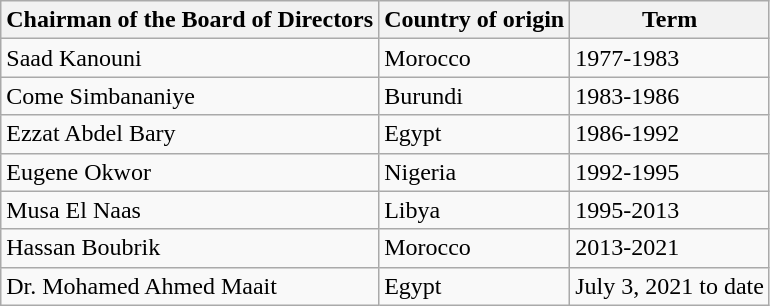<table class="wikitable">
<tr>
<th>Chairman of the Board of Directors</th>
<th>Country of origin</th>
<th>Term</th>
</tr>
<tr>
<td>Saad Kanouni</td>
<td>Morocco</td>
<td>1977-1983</td>
</tr>
<tr>
<td>Come Simbananiye</td>
<td>Burundi</td>
<td>1983-1986</td>
</tr>
<tr>
<td>Ezzat Abdel Bary</td>
<td>Egypt</td>
<td>1986-1992</td>
</tr>
<tr>
<td>Eugene Okwor</td>
<td>Nigeria</td>
<td>1992-1995</td>
</tr>
<tr>
<td>Musa El Naas</td>
<td>Libya</td>
<td>1995-2013</td>
</tr>
<tr>
<td>Hassan Boubrik</td>
<td>Morocco</td>
<td>2013-2021</td>
</tr>
<tr>
<td>Dr. Mohamed Ahmed Maait</td>
<td>Egypt</td>
<td>July 3, 2021 to date</td>
</tr>
</table>
